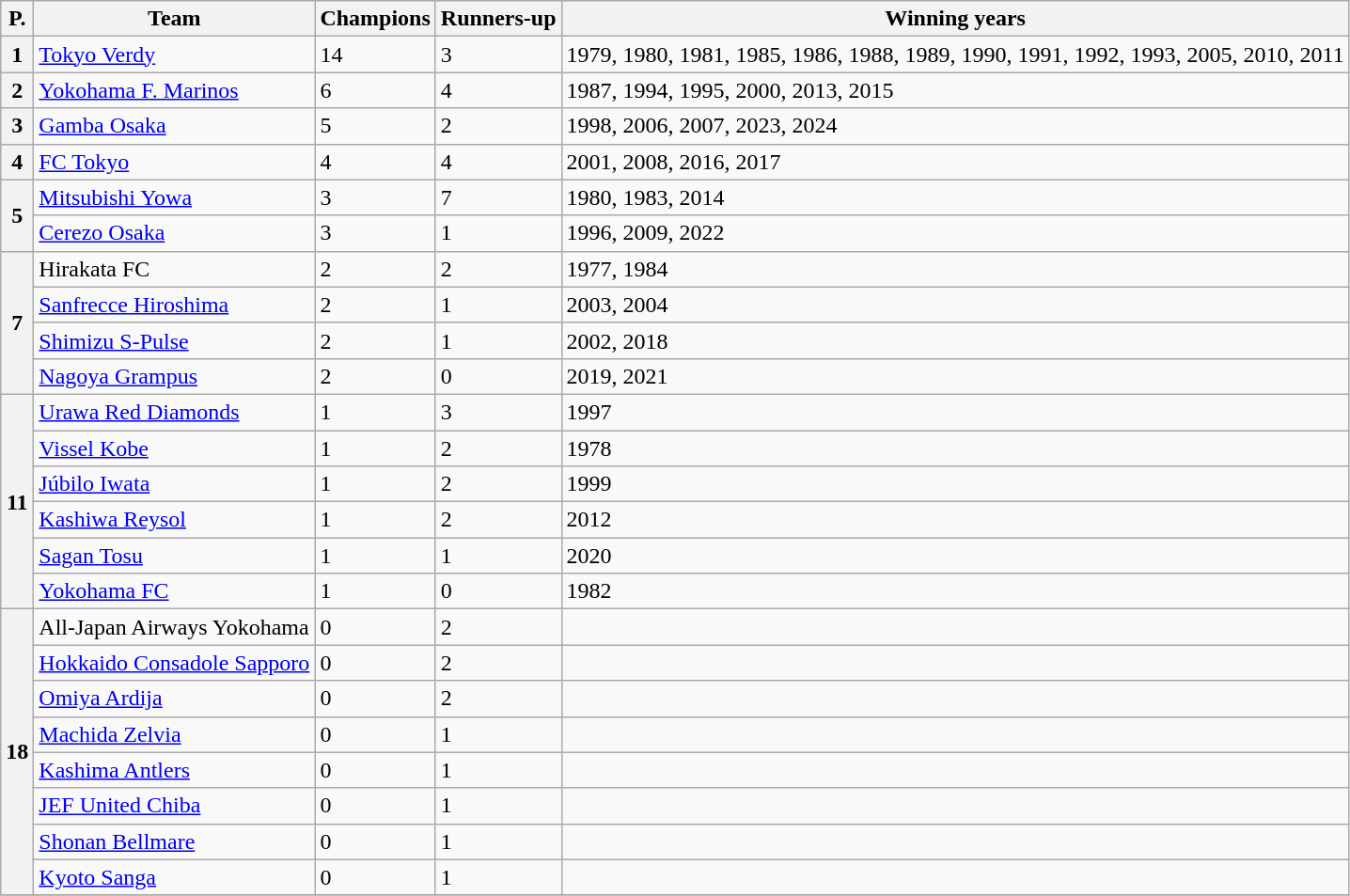<table class="wikitable sortable">
<tr>
<th>P.</th>
<th>Team</th>
<th>Champions</th>
<th>Runners-up</th>
<th>Winning years</th>
</tr>
<tr>
<th>1</th>
<td><a href='#'>Tokyo Verdy</a> </td>
<td>14</td>
<td>3</td>
<td>1979, 1980, 1981, 1985, 1986, 1988, 1989, 1990, 1991, 1992, 1993, 2005, 2010, 2011</td>
</tr>
<tr>
<th>2</th>
<td><a href='#'>Yokohama F. Marinos</a> </td>
<td>6</td>
<td>4</td>
<td>1987, 1994, 1995, 2000, 2013, 2015</td>
</tr>
<tr>
<th>3</th>
<td><a href='#'>Gamba Osaka</a> </td>
<td>5</td>
<td>2</td>
<td>1998, 2006, 2007, 2023, 2024</td>
</tr>
<tr>
<th>4</th>
<td><a href='#'>FC Tokyo</a></td>
<td>4</td>
<td>4</td>
<td>2001, 2008, 2016, 2017</td>
</tr>
<tr>
<th rowspan="2">5</th>
<td><a href='#'>Mitsubishi Yowa</a></td>
<td>3</td>
<td>7</td>
<td>1980, 1983, 2014</td>
</tr>
<tr>
<td><a href='#'>Cerezo Osaka</a></td>
<td>3</td>
<td>1</td>
<td>1996, 2009, 2022</td>
</tr>
<tr>
<th rowspan="4">7</th>
<td>Hirakata FC</td>
<td>2</td>
<td>2</td>
<td>1977, 1984</td>
</tr>
<tr>
<td><a href='#'>Sanfrecce Hiroshima</a></td>
<td>2</td>
<td>1</td>
<td>2003, 2004</td>
</tr>
<tr>
<td><a href='#'>Shimizu S-Pulse</a></td>
<td>2</td>
<td>1</td>
<td>2002, 2018</td>
</tr>
<tr>
<td><a href='#'>Nagoya Grampus</a></td>
<td>2</td>
<td>0</td>
<td>2019, 2021</td>
</tr>
<tr>
<th rowspan=6">11</th>
<td><a href='#'>Urawa Red Diamonds</a></td>
<td>1</td>
<td>3</td>
<td>1997</td>
</tr>
<tr>
<td><a href='#'>Vissel Kobe</a></td>
<td>1</td>
<td>2</td>
<td>1978</td>
</tr>
<tr>
<td><a href='#'>Júbilo Iwata</a></td>
<td>1</td>
<td>2</td>
<td>1999</td>
</tr>
<tr>
<td><a href='#'>Kashiwa Reysol</a></td>
<td>1</td>
<td>2</td>
<td>2012</td>
</tr>
<tr>
<td><a href='#'>Sagan Tosu</a></td>
<td>1</td>
<td>1</td>
<td>2020</td>
</tr>
<tr>
<td><a href='#'>Yokohama FC</a></td>
<td>1</td>
<td>0</td>
<td>1982</td>
</tr>
<tr>
<th rowspan="8">18</th>
<td>All-Japan Airways Yokohama </td>
<td>0</td>
<td>2</td>
<td></td>
</tr>
<tr>
<td><a href='#'>Hokkaido Consadole Sapporo</a></td>
<td>0</td>
<td>2</td>
<td></td>
</tr>
<tr>
<td><a href='#'>Omiya Ardija</a></td>
<td>0</td>
<td>2</td>
<td></td>
</tr>
<tr>
<td><a href='#'>Machida Zelvia</a> </td>
<td>0</td>
<td>1</td>
<td></td>
</tr>
<tr>
<td><a href='#'>Kashima Antlers</a></td>
<td>0</td>
<td>1</td>
<td></td>
</tr>
<tr>
<td><a href='#'>JEF United Chiba</a> </td>
<td>0</td>
<td>1</td>
<td></td>
</tr>
<tr>
<td><a href='#'>Shonan Bellmare</a> </td>
<td>0</td>
<td>1</td>
<td></td>
</tr>
<tr>
<td><a href='#'>Kyoto Sanga</a> </td>
<td>0</td>
<td>1</td>
<td></td>
</tr>
<tr>
</tr>
</table>
